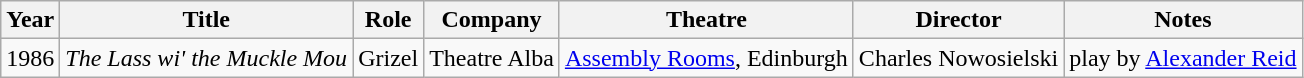<table class="wikitable">
<tr>
<th>Year</th>
<th>Title</th>
<th>Role</th>
<th>Company</th>
<th>Theatre</th>
<th>Director</th>
<th>Notes</th>
</tr>
<tr>
<td>1986</td>
<td><em>The Lass wi' the Muckle Mou</em></td>
<td>Grizel</td>
<td>Theatre Alba</td>
<td><a href='#'>Assembly Rooms</a>, Edinburgh</td>
<td>Charles Nowosielski</td>
<td>play by <a href='#'>Alexander Reid</a></td>
</tr>
</table>
